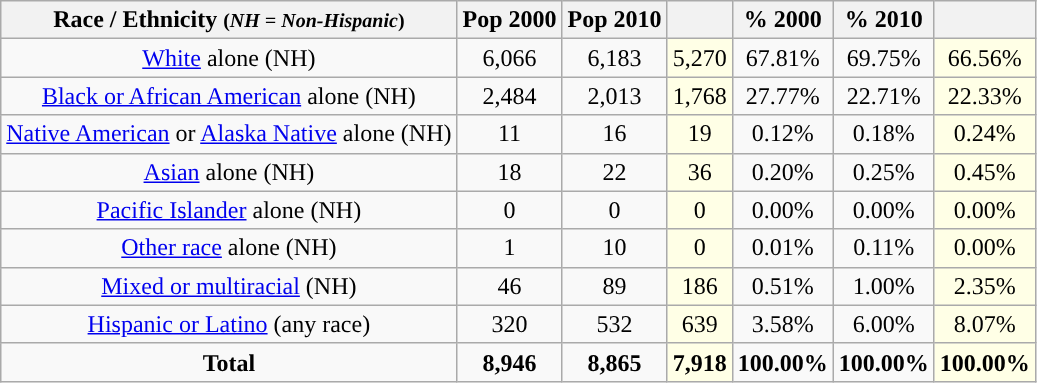<table class="wikitable" style="text-align:center;">
<tr>
<th>Race / Ethnicity <small>(<em>NH = Non-Hispanic</em>)</small></th>
<th>Pop 2000</th>
<th>Pop 2010</th>
<th></th>
<th>% 2000</th>
<th>% 2010</th>
<th></th>
</tr>
<tr>
<td><a href='#'>White</a> alone (NH)</td>
<td>6,066</td>
<td>6,183</td>
<td style='background: #ffffe6;'>5,270</td>
<td>67.81%</td>
<td>69.75%</td>
<td style='background: #ffffe6;'>66.56%</td>
</tr>
<tr>
<td><a href='#'>Black or African American</a> alone (NH)</td>
<td>2,484</td>
<td>2,013</td>
<td style='background: #ffffe6;'>1,768</td>
<td>27.77%</td>
<td>22.71%</td>
<td style='background: #ffffe6;'>22.33%</td>
</tr>
<tr>
<td><a href='#'>Native American</a> or <a href='#'>Alaska Native</a> alone (NH)</td>
<td>11</td>
<td>16</td>
<td style='background: #ffffe6;'>19</td>
<td>0.12%</td>
<td>0.18%</td>
<td style='background: #ffffe6;'>0.24%</td>
</tr>
<tr>
<td><a href='#'>Asian</a> alone (NH)</td>
<td>18</td>
<td>22</td>
<td style='background: #ffffe6;'>36</td>
<td>0.20%</td>
<td>0.25%</td>
<td style='background: #ffffe6;'>0.45%</td>
</tr>
<tr>
<td><a href='#'>Pacific Islander</a> alone (NH)</td>
<td>0</td>
<td>0</td>
<td style='background: #ffffe6;'>0</td>
<td>0.00%</td>
<td>0.00%</td>
<td style='background: #ffffe6;'>0.00%</td>
</tr>
<tr>
<td><a href='#'>Other race</a> alone (NH)</td>
<td>1</td>
<td>10</td>
<td style='background: #ffffe6;'>0</td>
<td>0.01%</td>
<td>0.11%</td>
<td style='background: #ffffe6;'>0.00%</td>
</tr>
<tr>
<td><a href='#'>Mixed or multiracial</a> (NH)</td>
<td>46</td>
<td>89</td>
<td style='background: #ffffe6;'>186</td>
<td>0.51%</td>
<td>1.00%</td>
<td style='background: #ffffe6;'>2.35%</td>
</tr>
<tr>
<td><a href='#'>Hispanic or Latino</a> (any race)</td>
<td>320</td>
<td>532</td>
<td style='background: #ffffe6;'>639</td>
<td>3.58%</td>
<td>6.00%</td>
<td style='background: #ffffe6;'>8.07%</td>
</tr>
<tr>
<td><strong>Total</strong></td>
<td><strong>8,946</strong></td>
<td><strong>8,865</strong></td>
<td style='background: #ffffe6;'><strong>7,918</strong></td>
<td><strong>100.00%</strong></td>
<td><strong>100.00%</strong></td>
<td style='background: #ffffe6;'><strong>100.00%</strong></td>
</tr>
</table>
